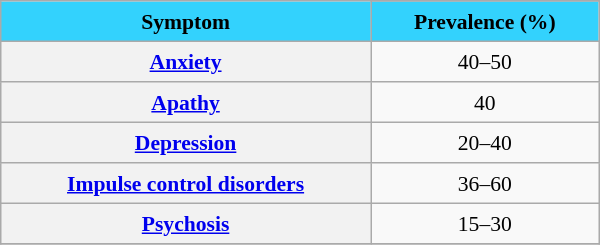<table class="wikitable" style="float:right; margin-left:1em; font-size:90%; line-height:1.4em; width:400px;">
<tr>
<th rowspan="2" style="background:#33D2FD;color:black;text-align:center;">Symptom</th>
</tr>
<tr>
<th style="background:#33D2FD;color:black;">Prevalence (%)</th>
</tr>
<tr>
<th><a href='#'>Anxiety</a></th>
<td style="text-align:center;">40–50</td>
</tr>
<tr>
<th><a href='#'>Apathy</a></th>
<td style="text-align:center;">40</td>
</tr>
<tr>
<th><a href='#'>Depression</a></th>
<td style="text-align:center;">20–40</td>
</tr>
<tr>
<th><a href='#'>Impulse control disorders</a></th>
<td style="text-align:center;">36–60</td>
</tr>
<tr>
<th><a href='#'>Psychosis</a></th>
<td style="text-align:center;">15–30</td>
</tr>
<tr>
</tr>
</table>
